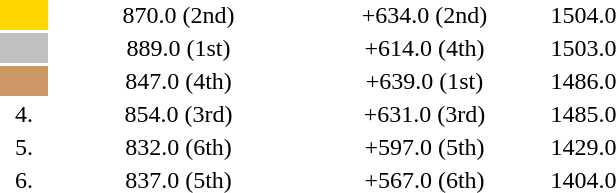<table style="text-align:center">
<tr>
<td width=30 bgcolor=gold></td>
<td align=left></td>
<td width=160>870.0 (2nd)</td>
<td width=160>+634.0 (2nd)</td>
<td>1504.0</td>
</tr>
<tr>
<td bgcolor=silver></td>
<td align=left></td>
<td>889.0 (1st)</td>
<td>+614.0 (4th)</td>
<td>1503.0</td>
</tr>
<tr>
<td bgcolor=cc9966></td>
<td align=left></td>
<td>847.0 (4th)</td>
<td>+639.0 (1st)</td>
<td>1486.0</td>
</tr>
<tr>
<td>4.</td>
<td align=left></td>
<td>854.0 (3rd)</td>
<td>+631.0 (3rd)</td>
<td>1485.0</td>
</tr>
<tr>
<td>5.</td>
<td align=left></td>
<td>832.0 (6th)</td>
<td>+597.0 (5th)</td>
<td>1429.0</td>
</tr>
<tr>
<td>6.</td>
<td align=left></td>
<td>837.0 (5th)</td>
<td>+567.0 (6th)</td>
<td>1404.0</td>
</tr>
</table>
